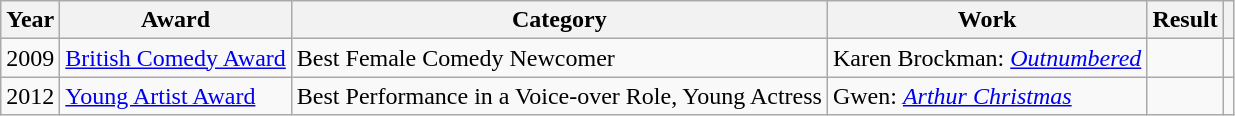<table class="wikitable sortable">
<tr>
<th>Year</th>
<th>Award</th>
<th>Category</th>
<th>Work</th>
<th>Result</th>
<th></th>
</tr>
<tr>
<td>2009</td>
<td><a href='#'>British Comedy Award</a></td>
<td>Best Female Comedy Newcomer</td>
<td>Karen Brockman: <em><a href='#'>Outnumbered</a></em></td>
<td></td>
<td></td>
</tr>
<tr>
<td>2012</td>
<td><a href='#'>Young Artist Award</a></td>
<td>Best Performance in a Voice-over Role, Young Actress</td>
<td>Gwen: <em><a href='#'>Arthur Christmas</a></em></td>
<td></td>
<td></td>
</tr>
</table>
